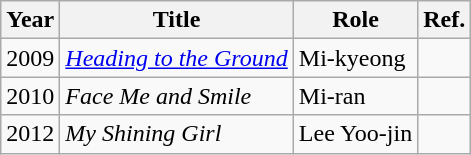<table class="wikitable">
<tr>
<th>Year</th>
<th>Title</th>
<th>Role</th>
<th>Ref.</th>
</tr>
<tr>
<td>2009</td>
<td><em><a href='#'>Heading to the Ground</a></em></td>
<td>Mi-kyeong</td>
<td></td>
</tr>
<tr>
<td>2010</td>
<td><em>Face Me and Smile</em></td>
<td>Mi-ran</td>
<td></td>
</tr>
<tr>
<td>2012</td>
<td><em>My Shining Girl</em></td>
<td>Lee Yoo-jin</td>
<td></td>
</tr>
</table>
